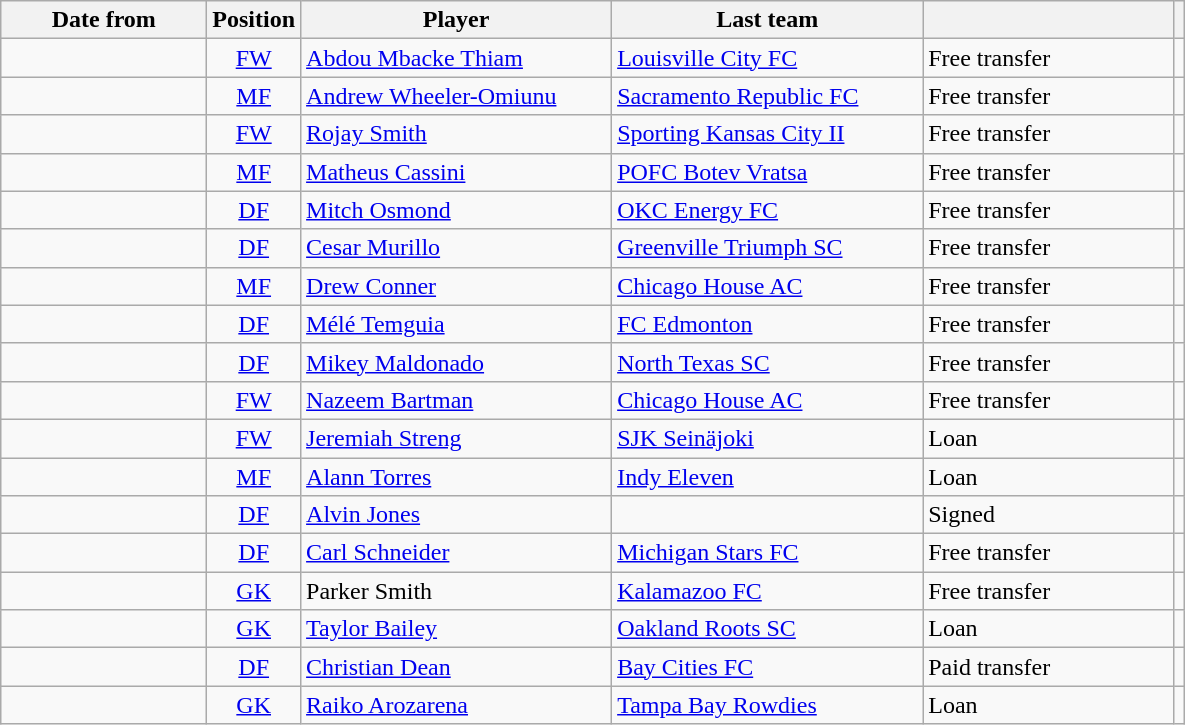<table class="wikitable">
<tr>
<th style="width:130px;">Date from</th>
<th>Position</th>
<th style="width:200px;">Player</th>
<th style="width:200px;">Last team</th>
<th style="width:160px;"></th>
<th></th>
</tr>
<tr>
<td></td>
<td style="text-align:center;"><a href='#'>FW</a></td>
<td> <a href='#'>Abdou Mbacke Thiam</a></td>
<td><a href='#'>Louisville City FC</a></td>
<td>Free transfer</td>
<td style="text-align:center;"></td>
</tr>
<tr>
<td></td>
<td style="text-align:center;"><a href='#'>MF</a></td>
<td> <a href='#'>Andrew Wheeler-Omiunu</a></td>
<td><a href='#'>Sacramento Republic FC</a></td>
<td>Free transfer</td>
<td style="text-align:center;"></td>
</tr>
<tr>
<td></td>
<td style="text-align:center;"><a href='#'>FW</a></td>
<td> <a href='#'>Rojay Smith</a></td>
<td><a href='#'>Sporting Kansas City II</a></td>
<td>Free transfer</td>
<td style="text-align:center;"></td>
</tr>
<tr>
<td></td>
<td style="text-align:center;"><a href='#'>MF</a></td>
<td> <a href='#'>Matheus Cassini</a></td>
<td> <a href='#'>POFC Botev Vratsa</a></td>
<td>Free transfer</td>
<td style="text-align:center;"></td>
</tr>
<tr>
<td></td>
<td style="text-align:center;"><a href='#'>DF</a></td>
<td> <a href='#'>Mitch Osmond</a></td>
<td><a href='#'>OKC Energy FC</a></td>
<td>Free transfer</td>
<td style="text-align:center;"></td>
</tr>
<tr>
<td></td>
<td style="text-align:center;"><a href='#'>DF</a></td>
<td> <a href='#'>Cesar Murillo</a></td>
<td><a href='#'>Greenville Triumph SC</a></td>
<td>Free transfer</td>
<td style="text-align:center;"></td>
</tr>
<tr>
<td></td>
<td style="text-align:center;"><a href='#'>MF</a></td>
<td> <a href='#'>Drew Conner</a></td>
<td><a href='#'>Chicago House AC</a></td>
<td>Free transfer</td>
<td style="text-align:center;"></td>
</tr>
<tr>
<td></td>
<td style="text-align:center;"><a href='#'>DF</a></td>
<td> <a href='#'>Mélé Temguia</a></td>
<td> <a href='#'>FC Edmonton</a></td>
<td>Free transfer</td>
<td style="text-align:center;"></td>
</tr>
<tr>
<td></td>
<td style="text-align:center;"><a href='#'>DF</a></td>
<td> <a href='#'>Mikey Maldonado</a></td>
<td><a href='#'>North Texas SC</a></td>
<td>Free transfer</td>
<td style="text-align:center;"></td>
</tr>
<tr>
<td></td>
<td style="text-align:center;"><a href='#'>FW</a></td>
<td> <a href='#'>Nazeem Bartman</a></td>
<td><a href='#'>Chicago House AC</a></td>
<td>Free transfer</td>
<td style="text-align:center;"></td>
</tr>
<tr>
<td></td>
<td style="text-align:center;"><a href='#'>FW</a></td>
<td> <a href='#'>Jeremiah Streng</a></td>
<td> <a href='#'>SJK Seinäjoki</a></td>
<td>Loan</td>
<td style="text-align:center;"></td>
</tr>
<tr>
<td></td>
<td style="text-align:center;"><a href='#'>MF</a></td>
<td> <a href='#'>Alann Torres</a></td>
<td><a href='#'>Indy Eleven</a></td>
<td>Loan</td>
<td style="text-align:center;"></td>
</tr>
<tr>
<td></td>
<td style="text-align:center;"><a href='#'>DF</a></td>
<td> <a href='#'>Alvin Jones</a></td>
<td></td>
<td>Signed</td>
<td style="text-align:center;"></td>
</tr>
<tr>
<td></td>
<td style="text-align:center;"><a href='#'>DF</a></td>
<td> <a href='#'>Carl Schneider</a></td>
<td><a href='#'>Michigan Stars FC</a></td>
<td>Free transfer</td>
<td style="text-align:center;"></td>
</tr>
<tr>
<td></td>
<td style="text-align:center;"><a href='#'>GK</a></td>
<td> Parker Smith</td>
<td><a href='#'>Kalamazoo FC</a></td>
<td>Free transfer</td>
<td style="text-align:center;"></td>
</tr>
<tr>
<td></td>
<td style="text-align:center;"><a href='#'>GK</a></td>
<td> <a href='#'>Taylor Bailey</a></td>
<td><a href='#'>Oakland Roots SC</a></td>
<td>Loan</td>
<td style="text-align:center;"></td>
</tr>
<tr>
<td></td>
<td style="text-align:center;"><a href='#'>DF</a></td>
<td> <a href='#'>Christian Dean</a></td>
<td><a href='#'>Bay Cities FC</a></td>
<td>Paid transfer</td>
<td style="text-align:center;"></td>
</tr>
<tr>
<td></td>
<td style="text-align:center;"><a href='#'>GK</a></td>
<td> <a href='#'>Raiko Arozarena</a></td>
<td><a href='#'>Tampa Bay Rowdies</a></td>
<td>Loan</td>
<td style="text-align:center;"></td>
</tr>
</table>
